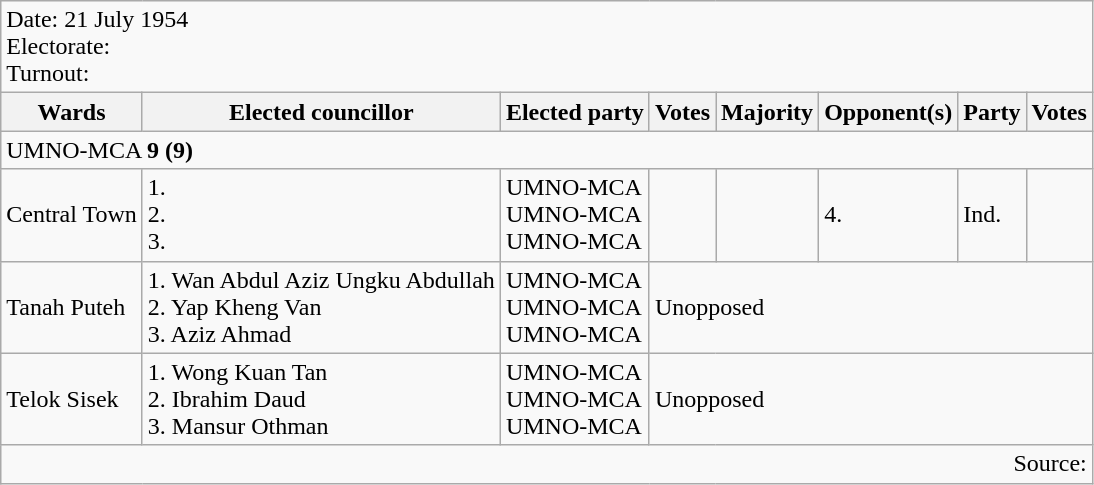<table class=wikitable>
<tr>
<td colspan=8>Date: 21 July 1954<br>Electorate: <br>Turnout:</td>
</tr>
<tr>
<th>Wards</th>
<th>Elected councillor</th>
<th>Elected party</th>
<th>Votes</th>
<th>Majority</th>
<th>Opponent(s)</th>
<th>Party</th>
<th>Votes</th>
</tr>
<tr>
<td colspan=8>UMNO-MCA <strong>9 (9)</strong> </td>
</tr>
<tr>
<td>Central Town</td>
<td>1.<br>2.<br>3.</td>
<td>UMNO-MCA<br>UMNO-MCA<br>UMNO-MCA</td>
<td></td>
<td></td>
<td>4.</td>
<td>Ind.</td>
<td></td>
</tr>
<tr>
<td>Tanah Puteh</td>
<td>1. Wan Abdul Aziz Ungku Abdullah<br>2. Yap Kheng Van<br>3. Aziz Ahmad</td>
<td>UMNO-MCA<br>UMNO-MCA<br>UMNO-MCA</td>
<td colspan=5>Unopposed</td>
</tr>
<tr>
<td>Telok Sisek</td>
<td>1. Wong Kuan Tan<br>2. Ibrahim Daud<br>3. Mansur Othman</td>
<td>UMNO-MCA<br>UMNO-MCA<br>UMNO-MCA</td>
<td colspan=5>Unopposed</td>
</tr>
<tr>
<td colspan=8 align=right>Source: </td>
</tr>
</table>
